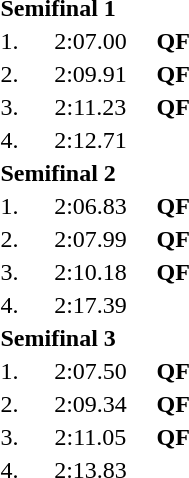<table style="text-align:center">
<tr>
<td colspan=4 align=left><strong>Semifinal 1</strong></td>
</tr>
<tr>
<td width-30>1.</td>
<td align=left></td>
<td width=80>2:07.00</td>
<td><strong>QF</strong></td>
</tr>
<tr>
<td>2.</td>
<td align=left></td>
<td>2:09.91</td>
<td><strong>QF</strong></td>
</tr>
<tr>
<td>3.</td>
<td align=left></td>
<td>2:11.23</td>
<td><strong>QF</strong></td>
</tr>
<tr>
<td>4.</td>
<td align=left></td>
<td>2:12.71</td>
<td></td>
</tr>
<tr>
<td colspan=4 align=left><strong>Semifinal 2</strong></td>
</tr>
<tr>
<td>1.</td>
<td align=left></td>
<td>2:06.83</td>
<td><strong>QF</strong></td>
</tr>
<tr>
<td>2.</td>
<td align=left></td>
<td>2:07.99</td>
<td><strong>QF</strong></td>
</tr>
<tr>
<td>3.</td>
<td align=left></td>
<td>2:10.18</td>
<td><strong>QF</strong></td>
</tr>
<tr>
<td>4.</td>
<td align=left></td>
<td>2:17.39</td>
<td></td>
</tr>
<tr>
<td colspan=4 align=left><strong>Semifinal 3</strong></td>
</tr>
<tr>
<td>1.</td>
<td align=left></td>
<td>2:07.50</td>
<td><strong>QF</strong></td>
</tr>
<tr>
<td>2.</td>
<td align=left></td>
<td>2:09.34</td>
<td><strong>QF</strong></td>
</tr>
<tr>
<td>3.</td>
<td align=left></td>
<td>2:11.05</td>
<td><strong>QF</strong></td>
</tr>
<tr>
<td>4.</td>
<td align=left></td>
<td>2:13.83</td>
<td></td>
</tr>
</table>
